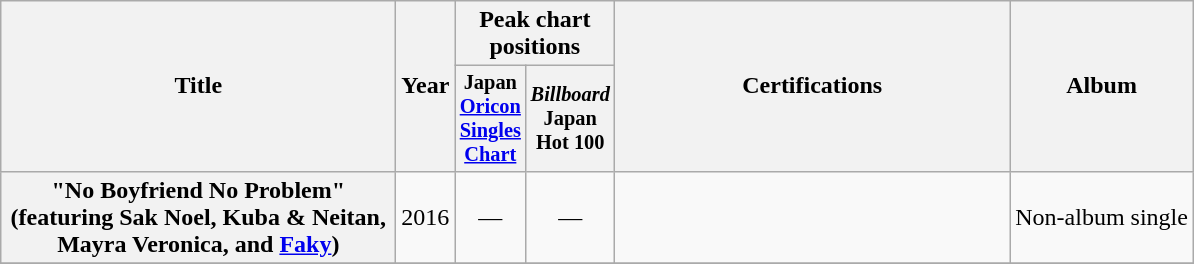<table class="wikitable plainrowheaders" style="text-align:center;">
<tr>
<th scope="col" rowspan="2" style="width:16em;">Title</th>
<th scope="col" rowspan="2">Year</th>
<th scope="col" colspan="2">Peak chart positions</th>
<th scope="col" rowspan="2" style="width:16em;">Certifications</th>
<th scope="col" rowspan="2">Album</th>
</tr>
<tr>
<th style="width:3em;font-size:85%">Japan <a href='#'>Oricon Singles Chart</a></th>
<th style="width:3em;font-size:85%"><em>Billboard</em> Japan Hot 100<br></th>
</tr>
<tr>
<th scope="row">"No Boyfriend No Problem" (featuring Sak Noel, Kuba & Neitan, Mayra Veronica, and <a href='#'>Faky</a>)</th>
<td>2016</td>
<td>—</td>
<td>—</td>
<td></td>
<td rowspan="1">Non-album single</td>
</tr>
<tr>
</tr>
</table>
